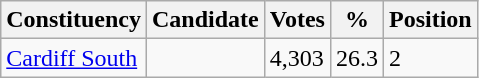<table class="wikitable sortable">
<tr>
<th>Constituency</th>
<th>Candidate</th>
<th>Votes</th>
<th>%</th>
<th>Position</th>
</tr>
<tr>
<td><a href='#'>Cardiff South</a></td>
<td></td>
<td>4,303</td>
<td>26.3</td>
<td>2</td>
</tr>
</table>
